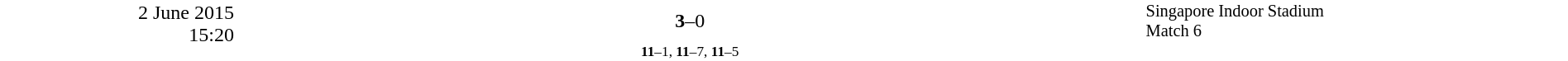<table style="width:100%; background:#ffffff;" cellspacing="0">
<tr>
<td rowspan="2" width="15%" style="text-align:right; vertical-align:top;">2 June 2015<br>15:20<br></td>
<td width="25%" style="text-align:right"><strong></strong></td>
<td width="8%" style="text-align:center"><strong>3</strong>–0</td>
<td width="25%"></td>
<td width="27%" style="font-size:85%; vertical-align:top;">Singapore Indoor Stadium<br>Match 6</td>
</tr>
<tr width="58%" style="font-size:85%;vertical-align:top;"|>
<td colspan="3" style="font-size:85%; text-align:center; vertical-align:top;"><strong>11</strong>–1, <strong>11</strong>–7, <strong>11</strong>–5</td>
</tr>
</table>
